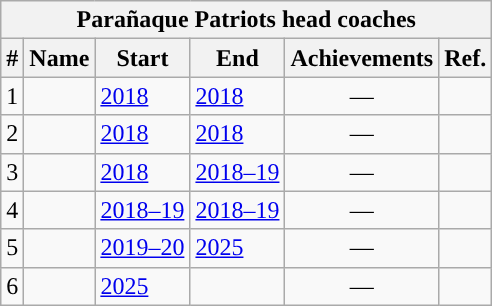<table class="wikitable sortable">
<tr>
<th colspan="6">Parañaque Patriots head coaches</th>
</tr>
<tr>
<th>#</th>
<th>Name</th>
<th>Start</th>
<th>End</th>
<th>Achievements</th>
<th>Ref.</th>
</tr>
<tr>
<td align=center>1</td>
<td></td>
<td><a href='#'>2018</a></td>
<td><a href='#'>2018</a></td>
<td align=center>—</td>
<td></td>
</tr>
<tr>
<td align=center>2</td>
<td></td>
<td><a href='#'>2018</a></td>
<td><a href='#'>2018</a></td>
<td align=center>—</td>
<td></td>
</tr>
<tr>
<td align=center>3</td>
<td></td>
<td><a href='#'>2018</a></td>
<td><a href='#'>2018–19</a></td>
<td align=center>—</td>
<td></td>
</tr>
<tr>
<td align=center>4</td>
<td></td>
<td><a href='#'>2018–19</a></td>
<td><a href='#'>2018–19</a></td>
<td align=center>—</td>
<td></td>
</tr>
<tr>
<td align=center>5</td>
<td></td>
<td><a href='#'>2019–20</a></td>
<td><a href='#'>2025</a></td>
<td align=center>—</td>
<td></td>
</tr>
<tr>
<td align=center>6</td>
<td></td>
<td><a href='#'>2025</a></td>
<td></td>
<td align=center>—</td>
</tr>
</table>
